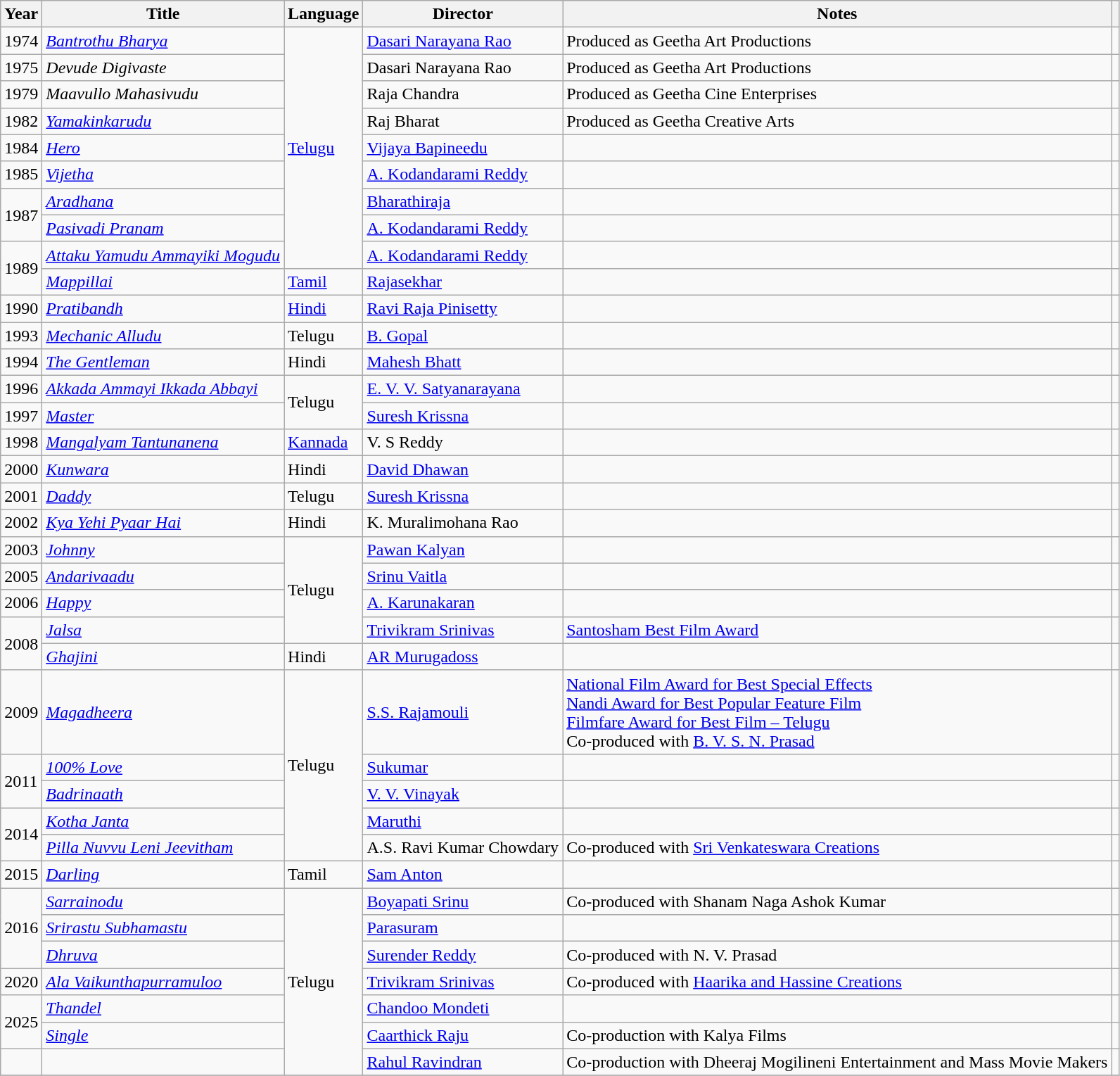<table class="wikitable sortable">
<tr>
<th scope="col">Year</th>
<th scope="col">Title</th>
<th scope="col">Language</th>
<th scope="col">Director</th>
<th scope="col" class="unsortable">Notes</th>
<th scope="col" class="unsortable"></th>
</tr>
<tr>
<td>1974</td>
<td><em><a href='#'>Bantrothu Bharya</a></em></td>
<td rowspan="9"><a href='#'>Telugu</a></td>
<td><a href='#'>Dasari Narayana Rao</a></td>
<td>Produced as Geetha Art Productions</td>
<td></td>
</tr>
<tr>
<td>1975</td>
<td><em>Devude Digivaste</em></td>
<td>Dasari Narayana Rao</td>
<td>Produced as Geetha Art Productions</td>
<td></td>
</tr>
<tr>
<td>1979</td>
<td><em>Maavullo Mahasivudu</em></td>
<td>Raja Chandra</td>
<td>Produced as Geetha Cine Enterprises</td>
<td></td>
</tr>
<tr>
<td>1982</td>
<td><em><a href='#'>Yamakinkarudu</a></em></td>
<td>Raj Bharat</td>
<td>Produced as Geetha Creative Arts</td>
<td></td>
</tr>
<tr>
<td>1984</td>
<td><em><a href='#'>Hero</a></em></td>
<td><a href='#'>Vijaya Bapineedu</a></td>
<td></td>
<td></td>
</tr>
<tr>
<td>1985</td>
<td><em><a href='#'>Vijetha</a></em></td>
<td><a href='#'>A. Kodandarami Reddy</a></td>
<td></td>
<td></td>
</tr>
<tr>
<td rowspan="2">1987</td>
<td><em><a href='#'>Aradhana</a></em></td>
<td><a href='#'>Bharathiraja</a></td>
<td></td>
<td></td>
</tr>
<tr>
<td><em><a href='#'>Pasivadi Pranam</a></em></td>
<td><a href='#'>A. Kodandarami Reddy</a></td>
<td></td>
<td></td>
</tr>
<tr>
<td rowspan="2">1989</td>
<td><em><a href='#'>Attaku Yamudu Ammayiki Mogudu</a></em></td>
<td><a href='#'>A. Kodandarami Reddy</a></td>
<td></td>
<td></td>
</tr>
<tr>
<td><em><a href='#'>Mappillai</a></em></td>
<td><a href='#'>Tamil</a></td>
<td><a href='#'>Rajasekhar</a></td>
<td></td>
<td></td>
</tr>
<tr>
<td>1990</td>
<td><em><a href='#'>Pratibandh</a></em></td>
<td><a href='#'>Hindi</a></td>
<td><a href='#'>Ravi Raja Pinisetty</a></td>
<td></td>
<td></td>
</tr>
<tr>
<td>1993</td>
<td><em><a href='#'>Mechanic Alludu</a></em></td>
<td>Telugu</td>
<td><a href='#'>B. Gopal</a></td>
<td></td>
<td></td>
</tr>
<tr>
<td>1994</td>
<td><em><a href='#'>The Gentleman</a></em></td>
<td>Hindi</td>
<td><a href='#'>Mahesh Bhatt</a></td>
<td></td>
<td></td>
</tr>
<tr>
<td>1996</td>
<td><em><a href='#'>Akkada Ammayi Ikkada Abbayi</a></em></td>
<td rowspan="2">Telugu</td>
<td><a href='#'>E. V. V. Satyanarayana</a></td>
<td></td>
<td></td>
</tr>
<tr>
<td>1997</td>
<td><em><a href='#'>Master</a></em></td>
<td><a href='#'>Suresh Krissna</a></td>
<td></td>
<td></td>
</tr>
<tr>
<td>1998</td>
<td><em><a href='#'>Mangalyam Tantunanena</a></em></td>
<td><a href='#'>Kannada</a></td>
<td>V. S Reddy</td>
<td></td>
<td></td>
</tr>
<tr>
<td>2000</td>
<td><em><a href='#'>Kunwara</a></em></td>
<td>Hindi</td>
<td><a href='#'>David Dhawan</a></td>
<td></td>
<td></td>
</tr>
<tr>
<td>2001</td>
<td><em><a href='#'>Daddy</a></em></td>
<td>Telugu</td>
<td><a href='#'>Suresh Krissna</a></td>
<td></td>
<td></td>
</tr>
<tr>
<td>2002</td>
<td><em><a href='#'>Kya Yehi Pyaar Hai</a></em></td>
<td>Hindi</td>
<td>K. Muralimohana Rao</td>
<td></td>
<td></td>
</tr>
<tr>
<td>2003</td>
<td><em><a href='#'>Johnny</a></em></td>
<td rowspan="4">Telugu</td>
<td><a href='#'>Pawan Kalyan</a></td>
<td></td>
<td></td>
</tr>
<tr>
<td>2005</td>
<td><em><a href='#'>Andarivaadu</a></em></td>
<td><a href='#'>Srinu Vaitla</a></td>
<td></td>
<td></td>
</tr>
<tr>
<td>2006</td>
<td><em><a href='#'>Happy</a></em></td>
<td><a href='#'>A. Karunakaran</a></td>
<td></td>
<td></td>
</tr>
<tr>
<td rowspan="2">2008</td>
<td><em><a href='#'>Jalsa</a></em></td>
<td><a href='#'>Trivikram Srinivas</a></td>
<td><a href='#'>Santosham Best Film Award</a></td>
<td></td>
</tr>
<tr>
<td><em><a href='#'>Ghajini</a></em></td>
<td>Hindi</td>
<td><a href='#'>AR Murugadoss</a></td>
<td></td>
<td></td>
</tr>
<tr>
<td>2009</td>
<td><em><a href='#'>Magadheera</a></em></td>
<td rowspan="5">Telugu</td>
<td><a href='#'>S.S. Rajamouli</a></td>
<td><a href='#'>National Film Award for Best Special Effects</a><br><a href='#'>Nandi Award for Best Popular Feature Film</a><br><a href='#'>Filmfare Award for Best Film – Telugu</a><br>Co-produced with <a href='#'>B. V. S. N. Prasad</a></td>
<td></td>
</tr>
<tr>
<td rowspan="2">2011</td>
<td><em><a href='#'>100% Love</a></em></td>
<td><a href='#'>Sukumar</a></td>
<td></td>
<td></td>
</tr>
<tr>
<td><em><a href='#'>Badrinaath</a></em></td>
<td><a href='#'>V. V. Vinayak</a></td>
<td></td>
<td></td>
</tr>
<tr>
<td rowspan="2">2014</td>
<td><em><a href='#'>Kotha Janta</a></em></td>
<td><a href='#'>Maruthi</a></td>
<td></td>
<td></td>
</tr>
<tr>
<td><em><a href='#'>Pilla Nuvvu Leni Jeevitham</a></em></td>
<td>A.S. Ravi Kumar Chowdary</td>
<td>Co-produced with <a href='#'>Sri Venkateswara Creations</a></td>
<td></td>
</tr>
<tr>
<td>2015</td>
<td><em><a href='#'>Darling</a></em></td>
<td>Tamil</td>
<td><a href='#'>Sam Anton</a></td>
<td></td>
<td></td>
</tr>
<tr>
<td rowspan="3">2016</td>
<td><em><a href='#'>Sarrainodu</a></em></td>
<td rowspan="7">Telugu</td>
<td><a href='#'>Boyapati Srinu</a></td>
<td>Co-produced  with Shanam Naga Ashok Kumar</td>
<td></td>
</tr>
<tr>
<td><em><a href='#'>Srirastu Subhamastu</a></em></td>
<td><a href='#'>Parasuram</a></td>
<td></td>
<td></td>
</tr>
<tr>
<td><em><a href='#'>Dhruva</a></em></td>
<td><a href='#'>Surender Reddy</a></td>
<td>Co-produced with N. V. Prasad</td>
<td></td>
</tr>
<tr>
<td>2020</td>
<td><em><a href='#'>Ala Vaikunthapurramuloo</a></em></td>
<td><a href='#'>Trivikram Srinivas</a></td>
<td>Co-produced with <a href='#'>Haarika and Hassine Creations</a></td>
<td></td>
</tr>
<tr>
<td rowspan="2">2025</td>
<td><em><a href='#'>Thandel</a></em></td>
<td><a href='#'>Chandoo Mondeti</a></td>
<td></td>
<td></td>
</tr>
<tr>
<td><em><a href='#'>Single</a></em></td>
<td><a href='#'>Caarthick Raju</a></td>
<td>Co-production with Kalya Films</td>
<td></td>
</tr>
<tr>
<td></td>
<td></td>
<td><a href='#'>Rahul Ravindran</a></td>
<td>Co-production with Dheeraj Mogilineni Entertainment and Mass Movie Makers</td>
<td></td>
</tr>
<tr>
</tr>
</table>
